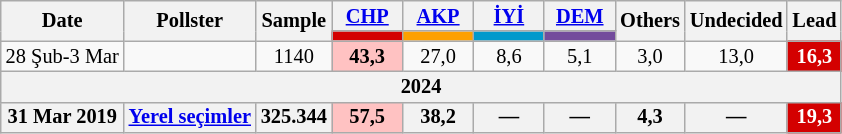<table class="wikitable mw-collapsible" style="text-align:center; font-size:85%; line-height:14px;">
<tr>
<th rowspan="2">Date</th>
<th rowspan="2">Pollster</th>
<th rowspan="2">Sample</th>
<th style="width:3em;"><a href='#'>CHP</a></th>
<th style="width:3em;"><a href='#'>AKP</a></th>
<th style="width:3em;"><a href='#'>İYİ</a></th>
<th style="width:3em;"><a href='#'>DEM</a></th>
<th rowspan="2">Others</th>
<th rowspan="2">Undecided</th>
<th rowspan="2">Lead</th>
</tr>
<tr>
<th style="background:#d40000;"></th>
<th style="background:#fda000;"></th>
<th style="background:#0099cc;"></th>
<th style="background:#734B9C;"></th>
</tr>
<tr>
<td>28 Şub-3 Mar</td>
<td></td>
<td>1140</td>
<td style="background:#FFC2C2"><strong>43,3</strong></td>
<td>27,0</td>
<td>8,6</td>
<td>5,1</td>
<td>3,0</td>
<td>13,0</td>
<th style="background:#d40000; color:white;">16,3</th>
</tr>
<tr>
<th colspan="10">2024</th>
</tr>
<tr>
<th>31 Mar 2019</th>
<th><a href='#'>Yerel seçimler</a></th>
<th>325.344</th>
<th style="background:#FFC2C2"><strong>57,5</strong></th>
<th>38,2</th>
<th>—</th>
<th>—</th>
<th>4,3</th>
<th>—</th>
<th style="background:#d40000; color:white;">19,3</th>
</tr>
</table>
